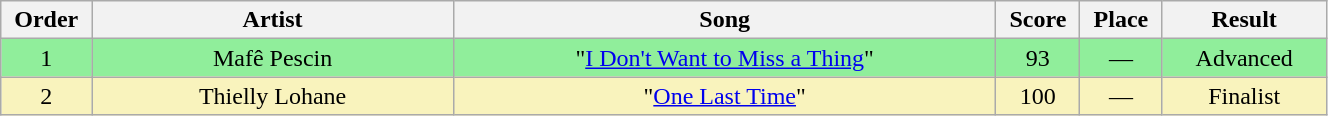<table class="wikitable" style="text-align:center; width:70%;">
<tr>
<th scope="col" width="05%">Order</th>
<th scope="col" width="22%">Artist</th>
<th scope="col" width="33%">Song</th>
<th scope="col" width="05%">Score</th>
<th scope="col" width="05%">Place</th>
<th scope="col" width="10%">Result</th>
</tr>
<tr bgcolor=90EE9B>
<td>1</td>
<td>Mafê Pescin</td>
<td>"<a href='#'>I Don't Want to Miss a Thing</a>"</td>
<td>93</td>
<td>—</td>
<td>Advanced</td>
</tr>
<tr bgcolor=F9F3BD>
<td>2</td>
<td>Thielly Lohane</td>
<td>"<a href='#'>One Last Time</a>"</td>
<td>100</td>
<td>—</td>
<td>Finalist</td>
</tr>
</table>
